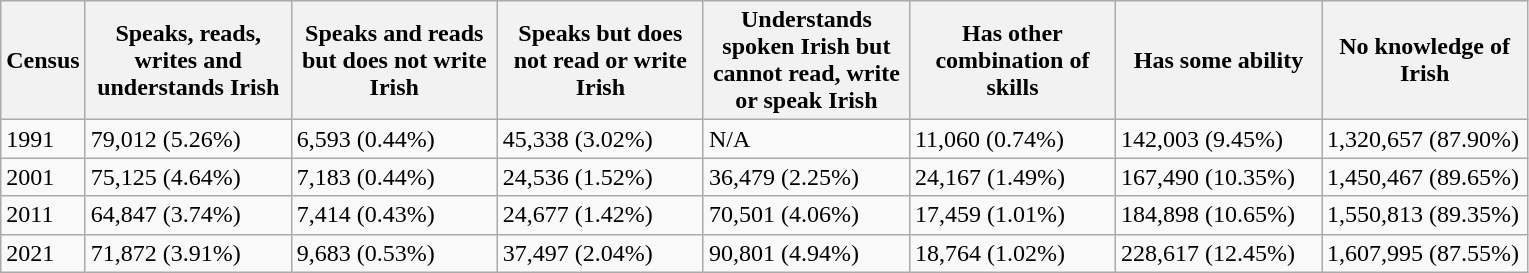<table class="wikitable sortable">
<tr>
<th>Census</th>
<th width=130>Speaks, reads, writes and understands Irish</th>
<th width=130>Speaks and reads but does not write Irish</th>
<th width=130>Speaks but does not read or write Irish</th>
<th width=130>Understands spoken Irish but cannot read, write or speak Irish</th>
<th width=130>Has other combination of skills</th>
<th width=130>Has some ability</th>
<th width=130>No knowledge of Irish</th>
</tr>
<tr>
<td>1991</td>
<td>79,012 (5.26%)</td>
<td>6,593 (0.44%)</td>
<td>45,338 (3.02%)</td>
<td>N/A</td>
<td>11,060 (0.74%)</td>
<td>142,003 (9.45%)</td>
<td>1,320,657 (87.90%)</td>
</tr>
<tr>
<td>2001</td>
<td>75,125 (4.64%)</td>
<td>7,183 (0.44%)</td>
<td>24,536 (1.52%)</td>
<td>36,479 (2.25%)</td>
<td>24,167 (1.49%)</td>
<td>167,490 (10.35%)</td>
<td>1,450,467 (89.65%)</td>
</tr>
<tr>
<td>2011</td>
<td>64,847 (3.74%)</td>
<td>7,414 (0.43%)</td>
<td>24,677 (1.42%)</td>
<td>70,501 (4.06%)</td>
<td>17,459 (1.01%)</td>
<td>184,898 (10.65%)</td>
<td>1,550,813 (89.35%)</td>
</tr>
<tr>
<td>2021</td>
<td>71,872 (3.91%)</td>
<td>9,683 (0.53%)</td>
<td>37,497 (2.04%)</td>
<td>90,801 (4.94%)</td>
<td>18,764 (1.02%)</td>
<td>228,617 (12.45%)</td>
<td>1,607,995 (87.55%)</td>
</tr>
</table>
